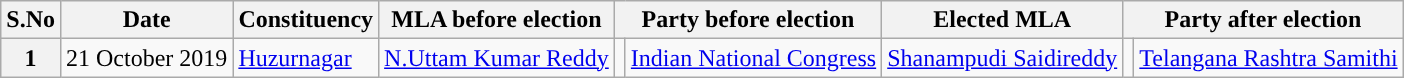<table class="wikitable sortable">
<tr>
<th>S.No</th>
<th>Date</th>
<th>Constituency</th>
<th>MLA before election</th>
<th colspan="2">Party before election</th>
<th>Elected MLA</th>
<th colspan="2">Party after election</th>
</tr>
<tr>
<th>1</th>
<td>21 October 2019</td>
<td><a href='#'>Huzurnagar</a></td>
<td><a href='#'>N.Uttam Kumar Reddy</a></td>
<td></td>
<td><a href='#'>Indian National Congress</a></td>
<td><a href='#'>Shanampudi Saidireddy</a></td>
<td></td>
<td><a href='#'>Telangana Rashtra Samithi</a></td>
</tr>
</table>
